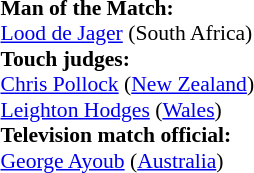<table width=100% style="font-size: 90%">
<tr>
<td><br><strong>Man of the Match:</strong>
<br><a href='#'>Lood de Jager</a> (South Africa)<br><strong>Touch judges:</strong>
<br><a href='#'>Chris Pollock</a> (<a href='#'>New Zealand</a>)
<br><a href='#'>Leighton Hodges</a> (<a href='#'>Wales</a>)
<br><strong>Television match official:</strong>
<br><a href='#'>George Ayoub</a> (<a href='#'>Australia</a>)</td>
</tr>
</table>
